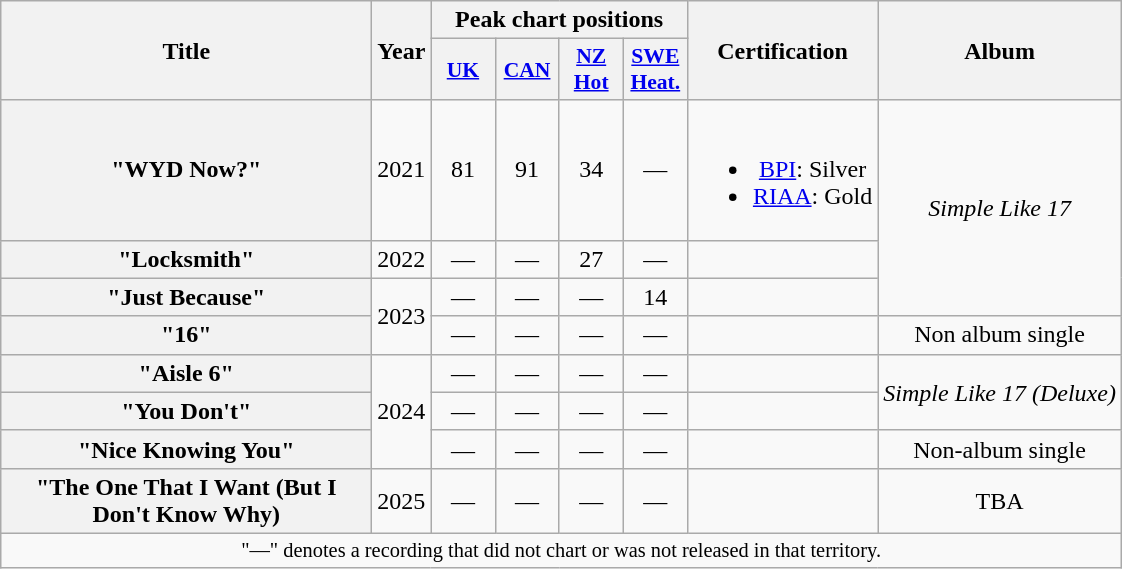<table class="wikitable plainrowheaders" style="text-align:center;">
<tr>
<th rowspan="2" scope="col" style="width:15em;">Title</th>
<th rowspan="2" scope="col">Year</th>
<th colspan="4" scope="col">Peak chart positions</th>
<th rowspan="2" scope="col">Certification</th>
<th rowspan="2">Album</th>
</tr>
<tr>
<th scope="col" style="width:2.5em;font-size:90%;"><a href='#'>UK</a><br></th>
<th scope="col" style="width:2.5em;font-size:90%;"><a href='#'>CAN</a><br></th>
<th scope="col" style="width:2.5em;font-size:90%;"><a href='#'>NZ<br>Hot</a><br></th>
<th scope="col" style="width:2.5em;font-size:90%;"><a href='#'>SWE<br>Heat.</a><br></th>
</tr>
<tr>
<th scope="row">"WYD Now?"</th>
<td>2021</td>
<td>81</td>
<td>91</td>
<td>34</td>
<td>—</td>
<td><br><ul><li><a href='#'>BPI</a>: Silver</li><li><a href='#'>RIAA</a>: Gold</li></ul></td>
<td rowspan="3"><em>Simple Like 17</em></td>
</tr>
<tr>
<th scope="row">"Locksmith"</th>
<td>2022</td>
<td>—</td>
<td>—</td>
<td>27</td>
<td>—</td>
<td></td>
</tr>
<tr>
<th scope="row">"Just Because"</th>
<td rowspan="2">2023</td>
<td>—</td>
<td>—</td>
<td>—</td>
<td>14</td>
<td></td>
</tr>
<tr>
<th scope="row">"16"</th>
<td>—</td>
<td>—</td>
<td>—</td>
<td>—</td>
<td></td>
<td>Non album single</td>
</tr>
<tr>
<th scope="row">"Aisle 6"</th>
<td rowspan="3">2024</td>
<td>—</td>
<td>—</td>
<td>—</td>
<td>—</td>
<td></td>
<td rowspan="2"><em>Simple Like 17 (Deluxe)</em></td>
</tr>
<tr>
<th scope="row">"You Don't"</th>
<td>—</td>
<td>—</td>
<td>—</td>
<td>—</td>
</tr>
<tr>
<th scope="row">"Nice Knowing You"</th>
<td>—</td>
<td>—</td>
<td>—</td>
<td>—</td>
<td></td>
<td>Non-album single</td>
</tr>
<tr>
<th scope="row">"The One That I Want (But I Don't Know Why)</th>
<td>2025</td>
<td>—</td>
<td>—</td>
<td>—</td>
<td>—</td>
<td></td>
<td>TBA</td>
</tr>
<tr>
<td colspan="13" style="font-size:85%">"—" denotes a recording that did not chart or was not released in that territory.</td>
</tr>
</table>
